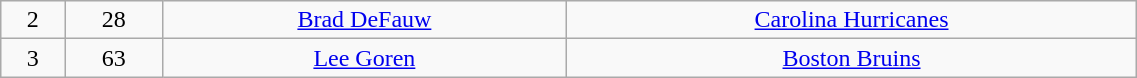<table class="wikitable" width="60%">
<tr align="center" bgcolor="">
<td>2</td>
<td>28</td>
<td><a href='#'>Brad DeFauw</a></td>
<td><a href='#'>Carolina Hurricanes</a></td>
</tr>
<tr align="center" bgcolor="">
<td>3</td>
<td>63</td>
<td><a href='#'>Lee Goren</a></td>
<td><a href='#'>Boston Bruins</a></td>
</tr>
</table>
